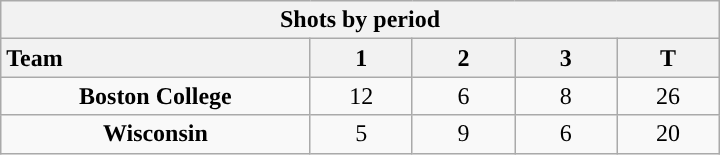<table class="wikitable" style="width:30em; text-align:right;">
<tr>
<th colspan=6>Shots by period</th>
</tr>
<tr>
<th style="width:10em; text-align:left;">Team</th>
<th style="width:3em;">1</th>
<th style="width:3em;">2</th>
<th style="width:3em;">3</th>
<th style="width:3em;">T</th>
</tr>
<tr>
<td align=center><strong>Boston College</strong></td>
<td align=center>12</td>
<td align=center>6</td>
<td align=center>8</td>
<td align=center>26</td>
</tr>
<tr>
<td align=center><strong>Wisconsin</strong></td>
<td align=center>5</td>
<td align=center>9</td>
<td align=center>6</td>
<td align=center>20</td>
</tr>
</table>
